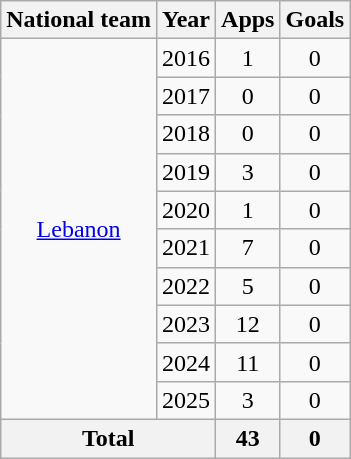<table class="wikitable" style="text-align:center">
<tr>
<th>National team</th>
<th>Year</th>
<th>Apps</th>
<th>Goals</th>
</tr>
<tr>
<td rowspan="10"><a href='#'>Lebanon</a></td>
<td>2016</td>
<td>1</td>
<td>0</td>
</tr>
<tr>
<td>2017</td>
<td>0</td>
<td>0</td>
</tr>
<tr>
<td>2018</td>
<td>0</td>
<td>0</td>
</tr>
<tr>
<td>2019</td>
<td>3</td>
<td>0</td>
</tr>
<tr>
<td>2020</td>
<td>1</td>
<td>0</td>
</tr>
<tr>
<td>2021</td>
<td>7</td>
<td>0</td>
</tr>
<tr>
<td>2022</td>
<td>5</td>
<td>0</td>
</tr>
<tr>
<td>2023</td>
<td>12</td>
<td>0</td>
</tr>
<tr>
<td>2024</td>
<td>11</td>
<td>0</td>
</tr>
<tr>
<td>2025</td>
<td>3</td>
<td>0</td>
</tr>
<tr>
<th colspan="2">Total</th>
<th>43</th>
<th>0</th>
</tr>
</table>
